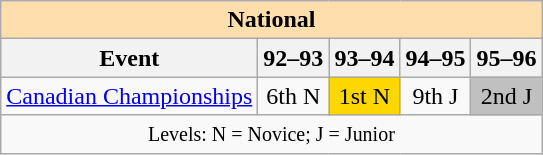<table class="wikitable" style="text-align:center">
<tr>
<th style="background-color: #ffdead; " colspan=5 align=center>National</th>
</tr>
<tr>
<th>Event</th>
<th>92–93</th>
<th>93–94</th>
<th>94–95</th>
<th>95–96</th>
</tr>
<tr>
<td align=left><a href='#'>Canadian Championships</a></td>
<td>6th N</td>
<td bgcolor=gold>1st N</td>
<td>9th J</td>
<td bgcolor=silver>2nd J</td>
</tr>
<tr>
<td colspan=5 align=center><small> Levels: N = Novice; J = Junior </small></td>
</tr>
</table>
